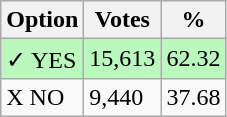<table class="wikitable">
<tr>
<th>Option</th>
<th>Votes</th>
<th>%</th>
</tr>
<tr>
<td style=background:#bbf8be>✓ YES</td>
<td style=background:#bbf8be>15,613</td>
<td style=background:#bbf8be>62.32</td>
</tr>
<tr>
<td>X NO</td>
<td>9,440</td>
<td>37.68</td>
</tr>
</table>
